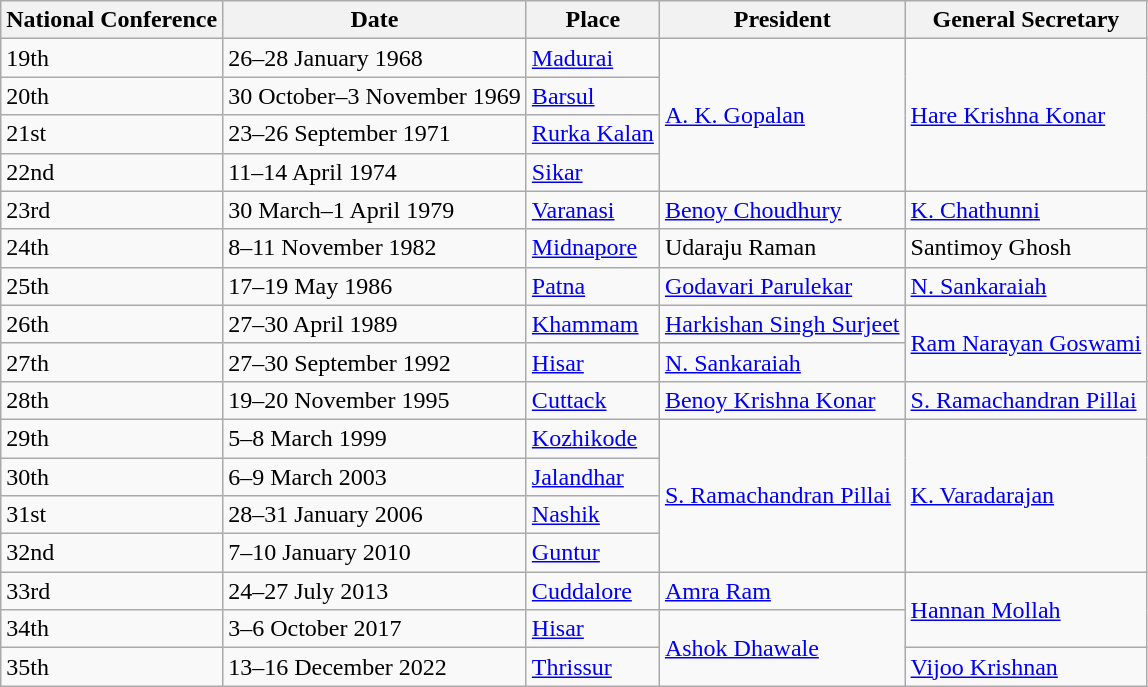<table class="wikitable">
<tr>
<th>National Conference</th>
<th>Date</th>
<th>Place</th>
<th>President</th>
<th>General Secretary</th>
</tr>
<tr>
<td>19th</td>
<td>26–28 January 1968</td>
<td><a href='#'>Madurai</a></td>
<td rowspan=4><a href='#'>A. K. Gopalan</a></td>
<td rowspan=4><a href='#'>Hare Krishna Konar</a></td>
</tr>
<tr>
<td>20th</td>
<td>30 October–3 November 1969</td>
<td><a href='#'>Barsul</a></td>
</tr>
<tr>
<td>21st</td>
<td>23–26 September 1971</td>
<td><a href='#'>Rurka Kalan</a></td>
</tr>
<tr>
<td>22nd</td>
<td>11–14 April 1974</td>
<td><a href='#'>Sikar</a></td>
</tr>
<tr>
<td>23rd</td>
<td>30 March–1 April 1979</td>
<td><a href='#'>Varanasi</a></td>
<td><a href='#'>Benoy Choudhury</a></td>
<td><a href='#'>K. Chathunni</a></td>
</tr>
<tr>
<td>24th</td>
<td>8–11 November 1982</td>
<td><a href='#'>Midnapore</a></td>
<td>Udaraju Raman</td>
<td>Santimoy Ghosh</td>
</tr>
<tr>
<td>25th</td>
<td>17–19 May 1986</td>
<td><a href='#'>Patna</a></td>
<td><a href='#'>Godavari Parulekar</a></td>
<td><a href='#'>N. Sankaraiah</a></td>
</tr>
<tr>
<td>26th</td>
<td>27–30 April 1989</td>
<td><a href='#'>Khammam</a></td>
<td><a href='#'>Harkishan Singh Surjeet</a></td>
<td rowspan=2><a href='#'>Ram Narayan Goswami</a></td>
</tr>
<tr>
<td>27th</td>
<td>27–30 September 1992</td>
<td><a href='#'>Hisar</a></td>
<td><a href='#'>N. Sankaraiah</a></td>
</tr>
<tr>
<td>28th</td>
<td>19–20 November 1995</td>
<td><a href='#'>Cuttack</a></td>
<td><a href='#'>Benoy Krishna Konar</a></td>
<td><a href='#'>S. Ramachandran Pillai</a></td>
</tr>
<tr>
<td>29th</td>
<td>5–8 March 1999</td>
<td><a href='#'>Kozhikode</a></td>
<td rowspan=4><a href='#'>S. Ramachandran Pillai</a></td>
<td rowspan=4><a href='#'>K. Varadarajan</a></td>
</tr>
<tr>
<td>30th</td>
<td>6–9 March 2003</td>
<td><a href='#'>Jalandhar</a></td>
</tr>
<tr>
<td>31st</td>
<td>28–31 January 2006</td>
<td><a href='#'>Nashik</a></td>
</tr>
<tr>
<td>32nd</td>
<td>7–10 January 2010</td>
<td><a href='#'>Guntur</a></td>
</tr>
<tr>
<td>33rd</td>
<td>24–27 July 2013</td>
<td><a href='#'>Cuddalore</a></td>
<td><a href='#'>Amra Ram</a></td>
<td rowspan=2><a href='#'>Hannan Mollah</a></td>
</tr>
<tr>
<td>34th</td>
<td>3–6 October 2017</td>
<td><a href='#'>Hisar</a></td>
<td rowspan=2><a href='#'>Ashok Dhawale</a></td>
</tr>
<tr>
<td>35th</td>
<td>13–16 December 2022</td>
<td><a href='#'>Thrissur</a></td>
<td><a href='#'>Vijoo Krishnan</a></td>
</tr>
</table>
